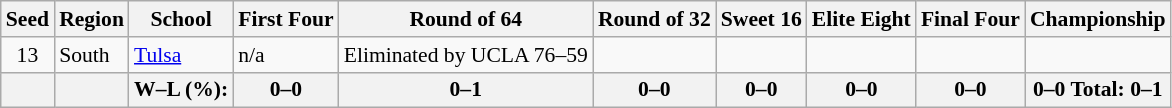<table class="sortable wikitable" style="white-space:nowrap; font-size:90%">
<tr>
<th>Seed</th>
<th>Region</th>
<th>School</th>
<th>First Four</th>
<th>Round of 64</th>
<th>Round of 32</th>
<th>Sweet 16</th>
<th>Elite Eight</th>
<th>Final Four</th>
<th>Championship</th>
</tr>
<tr>
<td align=center>13</td>
<td>South</td>
<td><a href='#'>Tulsa</a></td>
<td>n/a</td>
<td>Eliminated by UCLA 76–59</td>
<td></td>
<td></td>
<td></td>
<td></td>
<td></td>
</tr>
<tr>
<th></th>
<th></th>
<th>W–L (%):</th>
<th>0–0 </th>
<th>0–1 </th>
<th>0–0 </th>
<th>0–0 </th>
<th>0–0 </th>
<th>0–0 </th>
<th>0–0 Total: 0–1 </th>
</tr>
</table>
